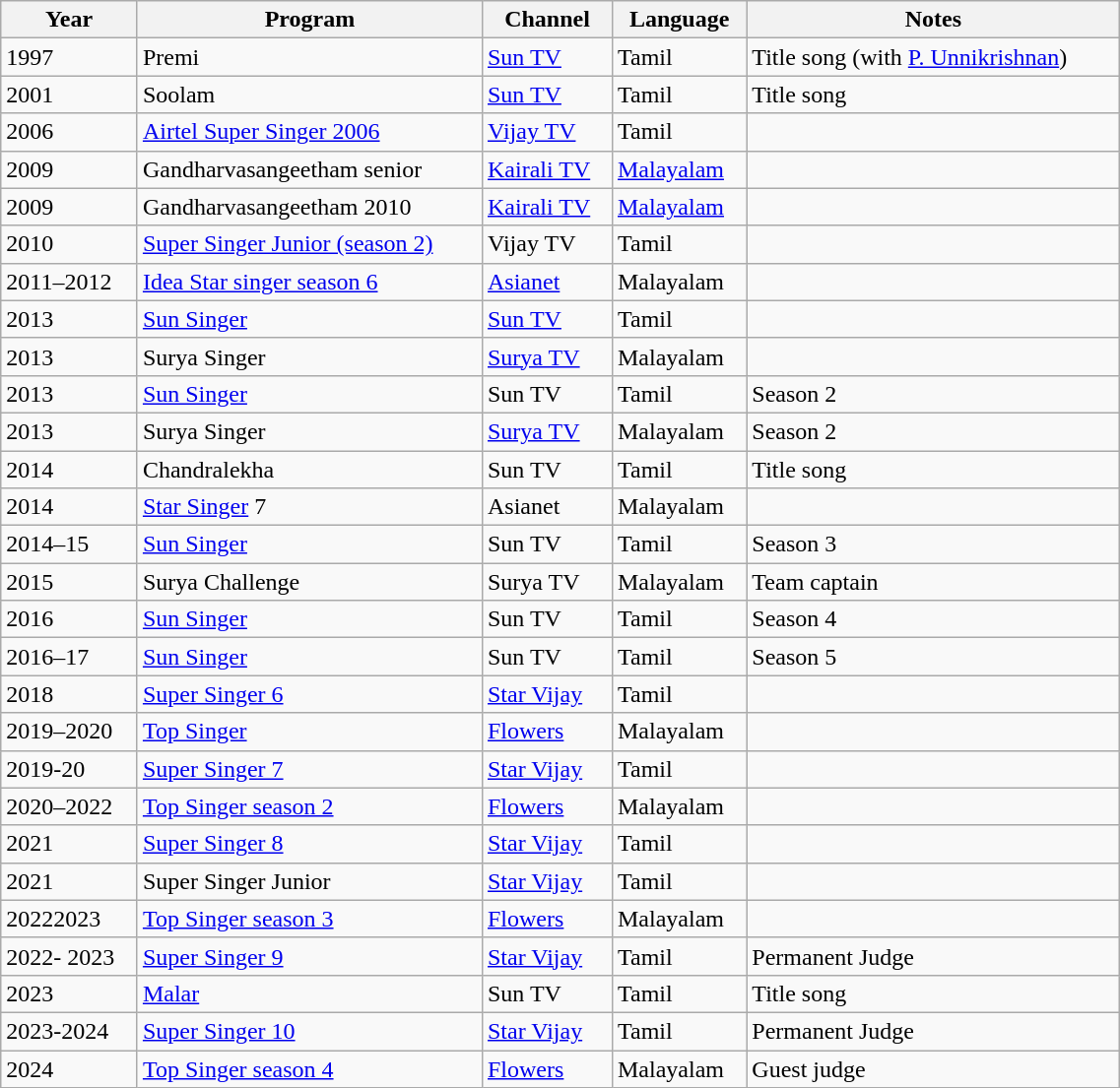<table class="wikitable sortable" style="width:60%;">
<tr>
<th><strong>Year</strong></th>
<th>Program</th>
<th>Channel</th>
<th>Language</th>
<th>Notes</th>
</tr>
<tr>
<td>1997</td>
<td>Premi</td>
<td><a href='#'>Sun TV</a></td>
<td>Tamil</td>
<td>Title song (with <a href='#'>P. Unnikrishnan</a>)</td>
</tr>
<tr>
<td>2001</td>
<td>Soolam</td>
<td><a href='#'>Sun TV</a></td>
<td>Tamil</td>
<td>Title song</td>
</tr>
<tr>
<td>2006</td>
<td><a href='#'>Airtel Super Singer 2006</a></td>
<td><a href='#'>Vijay TV</a></td>
<td>Tamil</td>
<td></td>
</tr>
<tr>
<td>2009</td>
<td>Gandharvasangeetham senior</td>
<td><a href='#'>Kairali TV</a></td>
<td><a href='#'>Malayalam</a></td>
<td></td>
</tr>
<tr>
<td>2009</td>
<td>Gandharvasangeetham 2010</td>
<td><a href='#'>Kairali TV</a></td>
<td><a href='#'>Malayalam</a></td>
<td></td>
</tr>
<tr>
<td>2010</td>
<td><a href='#'>Super Singer Junior (season 2)</a></td>
<td>Vijay TV</td>
<td>Tamil</td>
<td></td>
</tr>
<tr>
<td>2011–2012</td>
<td><a href='#'>Idea Star singer season 6</a></td>
<td><a href='#'>Asianet</a></td>
<td>Malayalam</td>
<td></td>
</tr>
<tr>
<td>2013</td>
<td><a href='#'>Sun Singer</a></td>
<td><a href='#'>Sun TV</a></td>
<td>Tamil</td>
<td></td>
</tr>
<tr>
<td>2013</td>
<td>Surya Singer</td>
<td><a href='#'>Surya TV</a></td>
<td>Malayalam</td>
<td></td>
</tr>
<tr>
<td>2013</td>
<td><a href='#'>Sun Singer</a></td>
<td>Sun TV</td>
<td>Tamil</td>
<td>Season 2</td>
</tr>
<tr>
<td>2013</td>
<td>Surya Singer</td>
<td><a href='#'>Surya TV</a></td>
<td>Malayalam</td>
<td>Season 2</td>
</tr>
<tr>
<td>2014</td>
<td>Chandralekha</td>
<td>Sun TV</td>
<td>Tamil</td>
<td>Title song</td>
</tr>
<tr>
<td>2014</td>
<td><a href='#'>Star Singer</a> 7</td>
<td>Asianet</td>
<td>Malayalam</td>
<td></td>
</tr>
<tr>
<td>2014–15</td>
<td><a href='#'>Sun Singer</a></td>
<td>Sun TV</td>
<td>Tamil</td>
<td>Season 3</td>
</tr>
<tr>
<td>2015</td>
<td>Surya Challenge</td>
<td>Surya TV</td>
<td>Malayalam</td>
<td>Team captain</td>
</tr>
<tr>
<td>2016</td>
<td><a href='#'>Sun Singer</a></td>
<td>Sun TV</td>
<td>Tamil</td>
<td>Season 4</td>
</tr>
<tr>
<td>2016–17</td>
<td><a href='#'>Sun Singer</a></td>
<td>Sun TV</td>
<td>Tamil</td>
<td>Season 5</td>
</tr>
<tr>
<td>2018</td>
<td><a href='#'>Super Singer 6</a></td>
<td><a href='#'>Star Vijay</a></td>
<td>Tamil</td>
<td></td>
</tr>
<tr>
<td>2019–2020</td>
<td><a href='#'>Top Singer</a></td>
<td><a href='#'>Flowers</a></td>
<td>Malayalam</td>
<td></td>
</tr>
<tr>
<td>2019-20</td>
<td><a href='#'>Super Singer 7</a></td>
<td><a href='#'>Star Vijay</a></td>
<td>Tamil</td>
<td></td>
</tr>
<tr>
<td>2020–2022</td>
<td><a href='#'>Top Singer season 2</a></td>
<td><a href='#'>Flowers</a></td>
<td>Malayalam</td>
<td></td>
</tr>
<tr>
<td>2021</td>
<td><a href='#'>Super Singer 8</a></td>
<td><a href='#'>Star Vijay</a></td>
<td>Tamil</td>
<td></td>
</tr>
<tr>
<td>2021</td>
<td>Super Singer Junior</td>
<td><a href='#'>Star Vijay</a></td>
<td>Tamil</td>
<td></td>
</tr>
<tr>
<td>20222023</td>
<td><a href='#'>Top Singer season 3</a></td>
<td><a href='#'>Flowers</a></td>
<td>Malayalam</td>
<td></td>
</tr>
<tr>
<td>2022- 2023</td>
<td><a href='#'>Super Singer 9</a></td>
<td><a href='#'>Star Vijay</a></td>
<td>Tamil</td>
<td>Permanent Judge</td>
</tr>
<tr>
<td>2023</td>
<td><a href='#'>Malar</a></td>
<td>Sun TV</td>
<td>Tamil</td>
<td>Title song</td>
</tr>
<tr>
<td>2023-2024</td>
<td><a href='#'>Super Singer 10</a></td>
<td><a href='#'>Star Vijay</a></td>
<td>Tamil</td>
<td>Permanent Judge</td>
</tr>
<tr>
<td>2024</td>
<td><a href='#'>Top Singer season 4</a></td>
<td><a href='#'>Flowers</a></td>
<td>Malayalam</td>
<td>Guest judge</td>
</tr>
</table>
